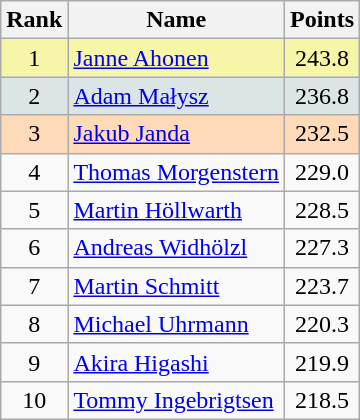<table class="wikitable sortable">
<tr>
<th align=Center>Rank</th>
<th>Name</th>
<th>Points</th>
</tr>
<tr style="background:#F7F6A8">
<td align=center>1</td>
<td> <a href='#'>Janne Ahonen</a></td>
<td align=center>243.8</td>
</tr>
<tr style="background: #DCE5E5;">
<td align=center>2</td>
<td> <a href='#'>Adam Małysz</a></td>
<td align=center>236.8</td>
</tr>
<tr style="background: #FFDAB9;">
<td align=center>3</td>
<td> <a href='#'>Jakub Janda</a></td>
<td align=center>232.5</td>
</tr>
<tr>
<td align=center>4</td>
<td> <a href='#'>Thomas Morgenstern</a></td>
<td align=center>229.0</td>
</tr>
<tr>
<td align=center>5</td>
<td> <a href='#'>Martin Höllwarth</a></td>
<td align=center>228.5</td>
</tr>
<tr>
<td align=center>6</td>
<td> <a href='#'>Andreas Widhölzl</a></td>
<td align=center>227.3</td>
</tr>
<tr>
<td align=center>7</td>
<td> <a href='#'>Martin Schmitt</a></td>
<td align=center>223.7</td>
</tr>
<tr>
<td align=center>8</td>
<td> <a href='#'>Michael Uhrmann</a></td>
<td align=center>220.3</td>
</tr>
<tr>
<td align=center>9</td>
<td> <a href='#'>Akira Higashi</a></td>
<td align=center>219.9</td>
</tr>
<tr>
<td align=center>10</td>
<td> <a href='#'>Tommy Ingebrigtsen</a></td>
<td align=center>218.5</td>
</tr>
</table>
